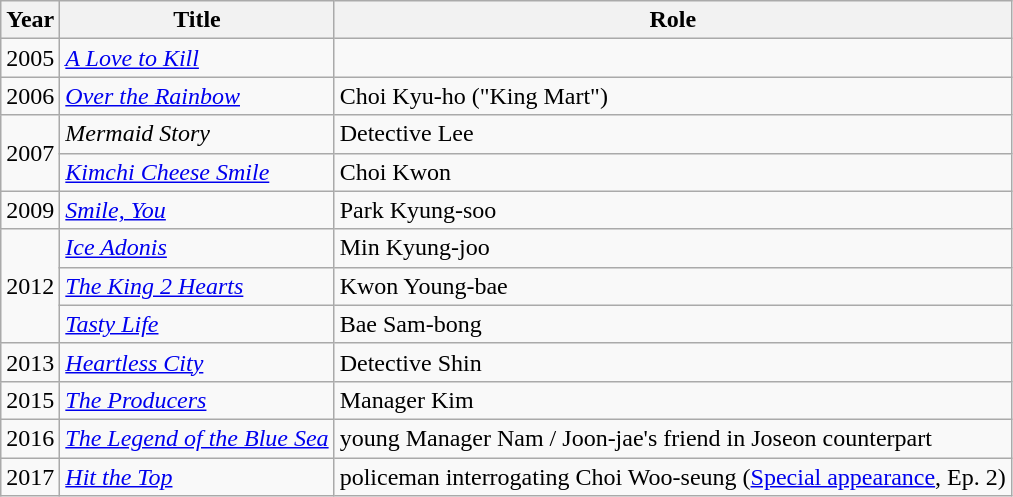<table class="wikitable">
<tr>
<th width=10>Year</th>
<th>Title</th>
<th>Role</th>
</tr>
<tr>
<td>2005</td>
<td><em><a href='#'>A Love to Kill</a></em></td>
<td></td>
</tr>
<tr>
<td>2006</td>
<td><em><a href='#'>Over the Rainbow</a></em></td>
<td>Choi Kyu-ho ("King Mart")</td>
</tr>
<tr>
<td rowspan=2>2007</td>
<td><em>Mermaid Story</em></td>
<td>Detective Lee</td>
</tr>
<tr>
<td><em><a href='#'>Kimchi Cheese Smile</a></em></td>
<td>Choi Kwon</td>
</tr>
<tr>
<td>2009</td>
<td><em><a href='#'>Smile, You</a></em></td>
<td>Park Kyung-soo</td>
</tr>
<tr>
<td rowspan=3>2012</td>
<td><em><a href='#'>Ice Adonis</a></em></td>
<td>Min Kyung-joo</td>
</tr>
<tr>
<td><em><a href='#'>The King 2 Hearts</a></em></td>
<td>Kwon Young-bae</td>
</tr>
<tr>
<td><em><a href='#'>Tasty Life</a></em></td>
<td>Bae Sam-bong</td>
</tr>
<tr>
<td>2013</td>
<td><em><a href='#'>Heartless City</a></em></td>
<td>Detective Shin</td>
</tr>
<tr>
<td>2015</td>
<td><em><a href='#'>The Producers</a></em></td>
<td>Manager Kim</td>
</tr>
<tr>
<td>2016</td>
<td><em><a href='#'>The Legend of the Blue Sea</a></em></td>
<td>young Manager Nam / Joon-jae's friend in Joseon counterpart</td>
</tr>
<tr>
<td>2017</td>
<td><em><a href='#'>Hit the Top</a></em></td>
<td>policeman interrogating Choi Woo-seung (<a href='#'>Special appearance</a>, Ep. 2)</td>
</tr>
</table>
